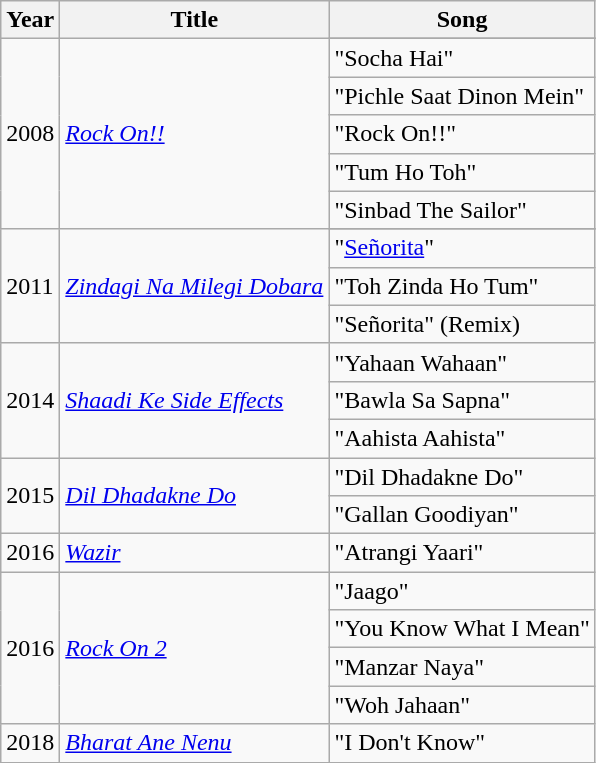<table class="wikitable">
<tr>
<th>Year</th>
<th>Title</th>
<th>Song</th>
</tr>
<tr>
<td rowspan=6>2008</td>
<td rowspan=6><em><a href='#'>Rock On!!</a></em></td>
</tr>
<tr>
<td>"Socha Hai"</td>
</tr>
<tr>
<td>"Pichle Saat Dinon Mein"</td>
</tr>
<tr>
<td>"Rock On!!"</td>
</tr>
<tr>
<td>"Tum Ho Toh"</td>
</tr>
<tr>
<td>"Sinbad The Sailor"</td>
</tr>
<tr>
<td rowspan=4>2011</td>
<td rowspan=4><em><a href='#'>Zindagi Na Milegi Dobara</a></em></td>
</tr>
<tr>
<td>"<a href='#'>Señorita</a>"</td>
</tr>
<tr>
<td>"Toh Zinda Ho Tum"</td>
</tr>
<tr>
<td>"Señorita" (Remix)</td>
</tr>
<tr>
<td rowspan=3>2014</td>
<td rowspan=3><em><a href='#'>Shaadi Ke Side Effects</a></em></td>
<td>"Yahaan Wahaan"</td>
</tr>
<tr>
<td>"Bawla Sa Sapna"</td>
</tr>
<tr>
<td>"Aahista Aahista"</td>
</tr>
<tr>
<td rowspan=2>2015</td>
<td rowspan=2><em><a href='#'>Dil Dhadakne Do</a></em></td>
<td>"Dil Dhadakne Do"</td>
</tr>
<tr>
<td>"Gallan Goodiyan"</td>
</tr>
<tr>
<td>2016</td>
<td><em><a href='#'>Wazir</a></em></td>
<td>"Atrangi Yaari"</td>
</tr>
<tr>
<td rowspan=4>2016</td>
<td rowspan=4><em><a href='#'>Rock On 2</a></em></td>
<td>"Jaago"</td>
</tr>
<tr>
<td>"You Know What I Mean"</td>
</tr>
<tr>
<td>"Manzar Naya"</td>
</tr>
<tr>
<td>"Woh Jahaan"</td>
</tr>
<tr>
<td>2018</td>
<td><em><a href='#'>Bharat Ane Nenu</a></em></td>
<td>"I Don't Know"</td>
</tr>
</table>
